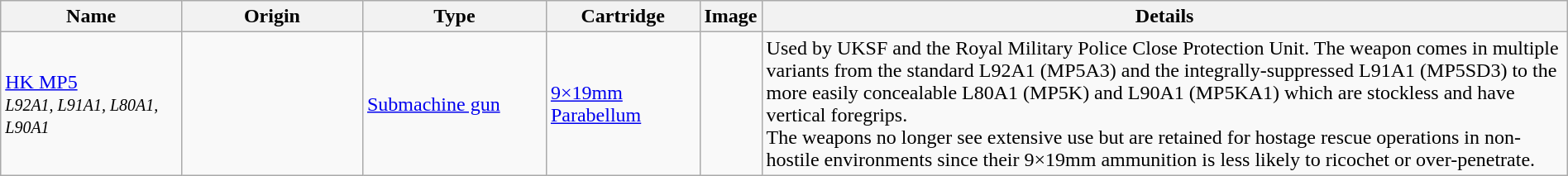<table class="wikitable" style="margin:auto; width:100%;">
<tr>
<th style="text-align: center; width:12%;">Name</th>
<th style="text-align: center; width:12%;">Origin</th>
<th style="text-align: center; width:12%;">Type</th>
<th style="text-align: center; width:10%;">Cartridge</th>
<th style="text-align:center; width:0;">Image</th>
<th style="text-align: center; width:54%;">Details</th>
</tr>
<tr>
<td><a href='#'>HK MP5</a><br><em><small>L92A1, L91A1, L80A1, L90A1</small></em></td>
<td></td>
<td><a href='#'>Submachine gun</a></td>
<td><a href='#'>9×19mm Parabellum</a></td>
<td><br>
</td>
<td>Used by UKSF and the Royal Military Police Close Protection Unit. The weapon comes in multiple variants from the standard L92A1 (MP5A3) and the integrally-suppressed L91A1 (MP5SD3) to the more easily concealable L80A1 (MP5K) and L90A1 (MP5KA1) which are stockless and have vertical foregrips.<br>The weapons no longer see extensive use but are retained for hostage rescue operations in non-hostile environments since their 9×19mm ammunition is less likely to ricochet or over-penetrate.</td>
</tr>
</table>
